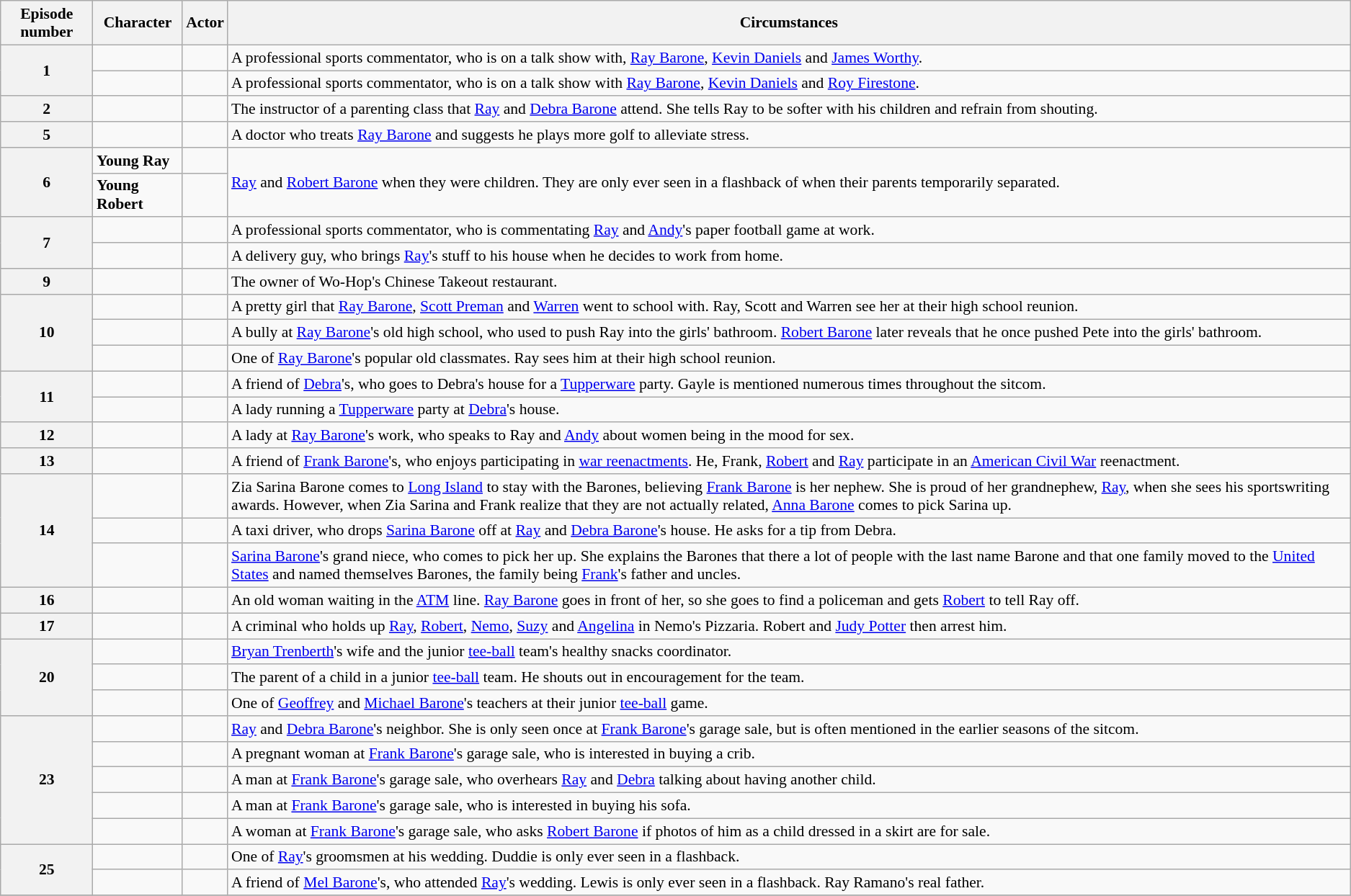<table class="wikitable plainrowheaders" style="font-size:90%">
<tr>
<th scope="col">Episode number</th>
<th scope="col">Character</th>
<th scope="col">Actor</th>
<th scope="col">Circumstances</th>
</tr>
<tr>
<th scope="row" rowspan="2">1</th>
<td></td>
<td></td>
<td>A professional sports commentator, who is on a talk show with, <a href='#'>Ray Barone</a>, <a href='#'>Kevin Daniels</a> and <a href='#'>James Worthy</a>.</td>
</tr>
<tr>
<td></td>
<td></td>
<td>A professional sports commentator, who is on a talk show with <a href='#'>Ray Barone</a>, <a href='#'>Kevin Daniels</a> and <a href='#'>Roy Firestone</a>.</td>
</tr>
<tr>
<th scope="row">2</th>
<td></td>
<td></td>
<td>The instructor of a parenting class that <a href='#'>Ray</a> and <a href='#'>Debra Barone</a> attend. She tells Ray to be softer with his children and refrain from shouting.</td>
</tr>
<tr>
<th scope="row">5</th>
<td></td>
<td></td>
<td>A doctor who treats <a href='#'>Ray Barone</a> and suggests he plays more golf to alleviate stress.</td>
</tr>
<tr>
<th scope="row" rowspan="2">6</th>
<td><strong>Young Ray</strong></td>
<td></td>
<td rowspan="2"><a href='#'>Ray</a> and <a href='#'>Robert Barone</a> when they were children. They are only ever seen in a flashback of when their parents temporarily separated.</td>
</tr>
<tr>
<td><strong>Young Robert</strong></td>
<td></td>
</tr>
<tr>
<th scope="row" rowspan="2">7</th>
<td></td>
<td></td>
<td>A professional sports commentator, who is commentating <a href='#'>Ray</a> and <a href='#'>Andy</a>'s paper football game at work.</td>
</tr>
<tr>
<td></td>
<td></td>
<td>A delivery guy, who brings <a href='#'>Ray</a>'s stuff to his house when he decides to work from home.</td>
</tr>
<tr>
<th scope="row">9</th>
<td></td>
<td></td>
<td>The owner of Wo-Hop's Chinese Takeout restaurant.</td>
</tr>
<tr>
<th scope="row" rowspan="3">10</th>
<td></td>
<td></td>
<td>A pretty girl that <a href='#'>Ray Barone</a>, <a href='#'>Scott Preman</a> and <a href='#'>Warren</a> went to school with. Ray, Scott and Warren see her at their high school reunion.</td>
</tr>
<tr>
<td></td>
<td></td>
<td>A bully at <a href='#'>Ray Barone</a>'s old high school, who used to push Ray into the girls' bathroom. <a href='#'>Robert Barone</a> later reveals that he once pushed Pete into the girls' bathroom.</td>
</tr>
<tr>
<td></td>
<td></td>
<td>One of <a href='#'>Ray Barone</a>'s popular old classmates. Ray sees him at their high school reunion.</td>
</tr>
<tr>
<th scope="row" rowspan="2">11</th>
<td></td>
<td></td>
<td>A friend of <a href='#'>Debra</a>'s, who goes to Debra's house for a <a href='#'>Tupperware</a> party. Gayle is mentioned numerous times throughout the sitcom.</td>
</tr>
<tr>
<td></td>
<td></td>
<td>A lady running a <a href='#'>Tupperware</a> party at <a href='#'>Debra</a>'s house.</td>
</tr>
<tr>
<th scope="row">12</th>
<td></td>
<td></td>
<td>A lady at <a href='#'>Ray Barone</a>'s work, who speaks to Ray and <a href='#'>Andy</a> about women being in the mood for sex.</td>
</tr>
<tr>
<th scope="row">13</th>
<td></td>
<td></td>
<td>A friend of <a href='#'>Frank Barone</a>'s, who enjoys participating in <a href='#'>war reenactments</a>. He, Frank, <a href='#'>Robert</a> and <a href='#'>Ray</a> participate in an <a href='#'>American Civil War</a> reenactment.</td>
</tr>
<tr>
<th scope="row" rowspan="3">14</th>
<td></td>
<td></td>
<td>Zia Sarina Barone comes to <a href='#'>Long Island</a> to stay with the Barones, believing <a href='#'>Frank Barone</a> is her nephew. She is proud of her grandnephew, <a href='#'>Ray</a>, when she sees his sportswriting awards. However, when Zia Sarina and Frank realize that they are not actually related, <a href='#'>Anna Barone</a> comes to pick Sarina up.</td>
</tr>
<tr>
<td></td>
<td></td>
<td>A taxi driver, who drops <a href='#'>Sarina Barone</a> off at <a href='#'>Ray</a> and <a href='#'>Debra Barone</a>'s house. He asks for a tip from Debra.</td>
</tr>
<tr>
<td></td>
<td></td>
<td><a href='#'>Sarina Barone</a>'s grand niece, who comes to pick her up. She explains the Barones that there a lot of people with the last name Barone and that one family moved to the <a href='#'>United States</a> and named themselves Barones, the family being <a href='#'>Frank</a>'s father and uncles.</td>
</tr>
<tr>
<th scope="row">16</th>
<td></td>
<td></td>
<td>An old woman waiting in the <a href='#'>ATM</a> line. <a href='#'>Ray Barone</a> goes in front of her, so she goes to find a policeman and gets <a href='#'>Robert</a> to tell Ray off.</td>
</tr>
<tr>
<th scope="row">17</th>
<td></td>
<td></td>
<td>A criminal who holds up <a href='#'>Ray</a>, <a href='#'>Robert</a>, <a href='#'>Nemo</a>, <a href='#'>Suzy</a> and <a href='#'>Angelina</a> in Nemo's Pizzaria. Robert and <a href='#'>Judy Potter</a> then arrest him.</td>
</tr>
<tr>
<th scope="row" rowspan="3">20</th>
<td></td>
<td></td>
<td><a href='#'>Bryan Trenberth</a>'s wife and the junior <a href='#'>tee-ball</a> team's healthy snacks coordinator.</td>
</tr>
<tr>
<td></td>
<td></td>
<td>The parent of a child in a junior <a href='#'>tee-ball</a> team. He shouts out in encouragement for the team.</td>
</tr>
<tr>
<td></td>
<td></td>
<td>One of <a href='#'>Geoffrey</a> and <a href='#'>Michael Barone</a>'s teachers at their junior <a href='#'>tee-ball</a> game.</td>
</tr>
<tr>
<th scope="row" rowspan="5">23</th>
<td></td>
<td></td>
<td><a href='#'>Ray</a> and <a href='#'>Debra Barone</a>'s neighbor. She is only seen once at <a href='#'>Frank Barone</a>'s garage sale, but is often mentioned in the earlier seasons of the sitcom.</td>
</tr>
<tr>
<td></td>
<td></td>
<td>A pregnant woman at <a href='#'>Frank Barone</a>'s garage sale, who is interested in buying a crib.</td>
</tr>
<tr>
<td></td>
<td></td>
<td>A man at <a href='#'>Frank Barone</a>'s garage sale, who overhears <a href='#'>Ray</a> and <a href='#'>Debra</a> talking about having another child.</td>
</tr>
<tr>
<td></td>
<td></td>
<td>A man at <a href='#'>Frank Barone</a>'s garage sale, who is interested in buying his sofa.</td>
</tr>
<tr>
<td></td>
<td></td>
<td>A woman at <a href='#'>Frank Barone</a>'s garage sale, who asks <a href='#'>Robert Barone</a> if photos of him as a child dressed in a skirt are for sale.</td>
</tr>
<tr>
<th scope="row" rowspan="2">25</th>
<td></td>
<td></td>
<td>One of <a href='#'>Ray</a>'s groomsmen at his wedding. Duddie is only ever seen in a flashback.</td>
</tr>
<tr>
<td></td>
<td></td>
<td>A friend of <a href='#'>Mel Barone</a>'s, who attended <a href='#'>Ray</a>'s wedding. Lewis is only ever seen in a flashback. Ray Ramano's real father.</td>
</tr>
<tr>
</tr>
</table>
